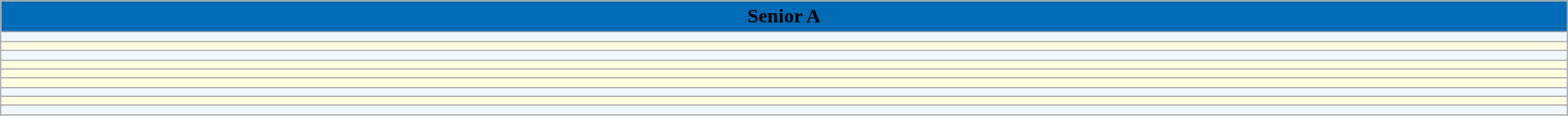<table class="wikitable sortable" style="width:100%">
<tr>
<th style="background:#006BB6;" colspan=8><span>Senior A</span></th>
</tr>
<tr>
<td bgcolor="#F0F8FF"></td>
</tr>
<tr>
<td bgcolor="#FFFFE0"></td>
</tr>
<tr>
<td bgcolor="#F0F8FF"></td>
</tr>
<tr>
<td bgcolor="#FFFFE0"></td>
</tr>
<tr>
<td bgcolor="#FFFFE0"></td>
</tr>
<tr>
<td bgcolor="#FFFFE0"></td>
</tr>
<tr>
<td bgcolor="#F0F8FF"></td>
</tr>
<tr>
<td bgcolor="#FFFFE0"></td>
</tr>
<tr>
<td bgcolor="#F0F8FF"></td>
</tr>
</table>
